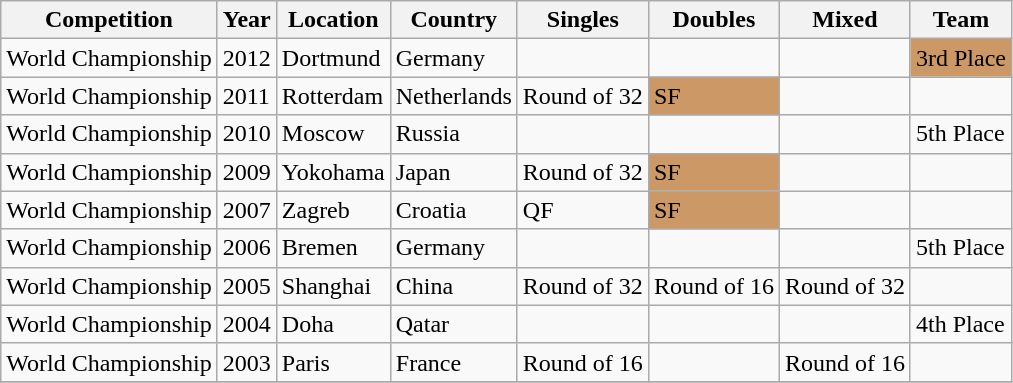<table class="wikitable sortable">
<tr class="hintergrundfarbe6">
<th>Competition</th>
<th>Year</th>
<th>Location</th>
<th>Country</th>
<th>Singles</th>
<th>Doubles</th>
<th>Mixed</th>
<th>Team</th>
</tr>
<tr>
<td>World Championship</td>
<td>2012</td>
<td>Dortmund</td>
<td>Germany</td>
<td></td>
<td></td>
<td></td>
<td bgcolor="#cc9966">3rd Place</td>
</tr>
<tr>
<td>World Championship</td>
<td>2011</td>
<td>Rotterdam</td>
<td>Netherlands</td>
<td>Round of 32</td>
<td bgcolor="#cc9966">SF</td>
<td></td>
<td></td>
</tr>
<tr>
<td>World Championship</td>
<td>2010</td>
<td>Moscow</td>
<td>Russia</td>
<td></td>
<td></td>
<td></td>
<td>5th Place</td>
</tr>
<tr>
<td>World Championship</td>
<td>2009</td>
<td>Yokohama</td>
<td>Japan</td>
<td>Round of 32</td>
<td bgcolor="#cc9966">SF</td>
<td></td>
<td></td>
</tr>
<tr>
<td>World Championship</td>
<td>2007</td>
<td>Zagreb</td>
<td>Croatia</td>
<td>QF</td>
<td bgcolor="#cc9966">SF</td>
<td></td>
<td></td>
</tr>
<tr>
<td>World Championship</td>
<td>2006</td>
<td>Bremen</td>
<td>Germany</td>
<td></td>
<td></td>
<td></td>
<td>5th Place</td>
</tr>
<tr>
<td>World Championship</td>
<td>2005</td>
<td>Shanghai</td>
<td>China</td>
<td>Round of 32</td>
<td>Round of 16</td>
<td>Round of 32</td>
<td></td>
</tr>
<tr>
<td>World Championship</td>
<td>2004</td>
<td>Doha</td>
<td>Qatar</td>
<td></td>
<td></td>
<td></td>
<td>4th Place</td>
</tr>
<tr>
<td>World Championship</td>
<td>2003</td>
<td>Paris</td>
<td>France</td>
<td>Round of 16</td>
<td></td>
<td>Round of 16</td>
<td></td>
</tr>
<tr>
</tr>
</table>
